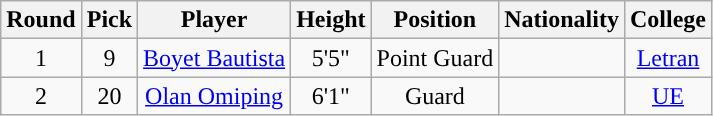<table class="wikitable sortable sortable">
<tr>
<th>Round</th>
<th>Pick</th>
<th>Player</th>
<th>Height</th>
<th>Position</th>
<th>Nationality</th>
<th>College</th>
</tr>
<tr style="text-align: center">
<td>1</td>
<td>9</td>
<td><a href='#'>Boyet Bautista</a></td>
<td>5'5"</td>
<td>Point Guard</td>
<td></td>
<td><a href='#'>Letran</a></td>
</tr>
<tr style="text-align: center">
<td>2</td>
<td>20</td>
<td><a href='#'>Olan Omiping</a></td>
<td>6'1"</td>
<td>Guard</td>
<td></td>
<td><a href='#'>UE</a></td>
</tr>
</table>
